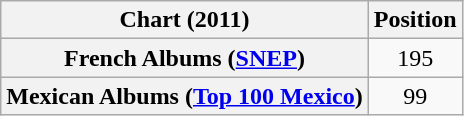<table class="wikitable sortable plainrowheaders">
<tr>
<th scope="col">Chart (2011)</th>
<th scope="col">Position</th>
</tr>
<tr>
<th scope="row">French Albums (<a href='#'>SNEP</a>)</th>
<td style="text-align:center;">195</td>
</tr>
<tr>
<th scope="row">Mexican Albums (<a href='#'>Top 100 Mexico</a>)</th>
<td style="text-align:center;">99</td>
</tr>
</table>
